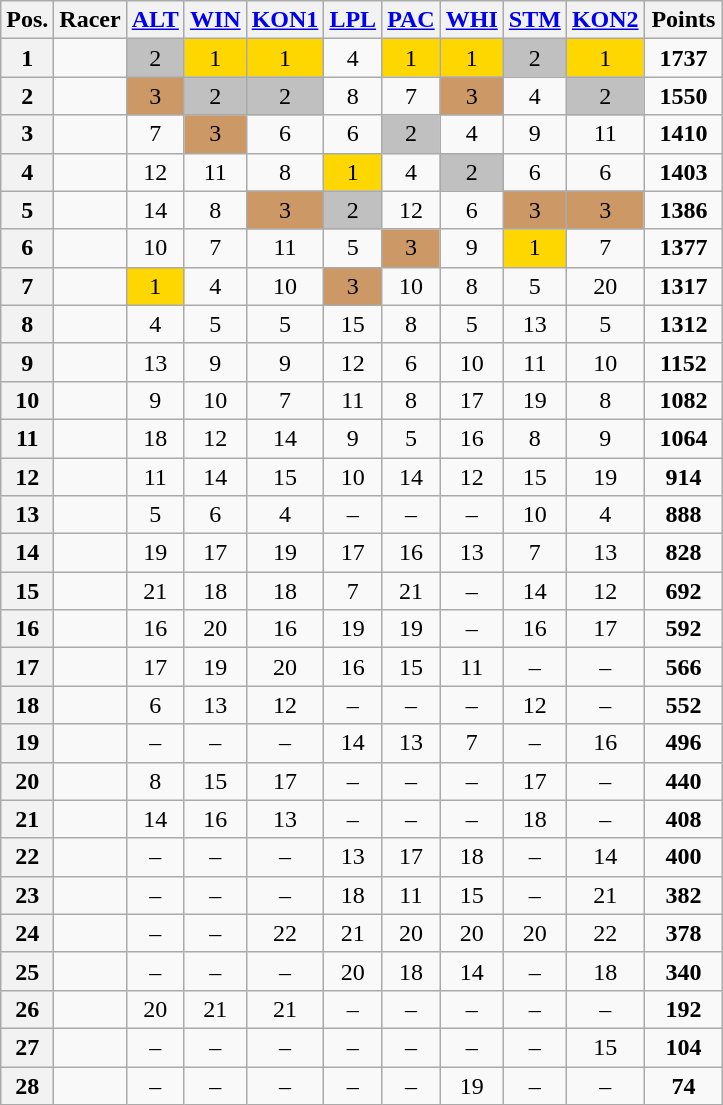<table class="wikitable sortable plainrowheaders" style="text-align:center;">
<tr>
<th scope="col">Pos.</th>
<th scope="col">Racer</th>
<th scope="col"> <a href='#'>ALT</a></th>
<th scope="col"> <a href='#'>WIN</a></th>
<th scope="col"> <a href='#'>KON1</a></th>
<th scope="col"> <a href='#'>LPL</a></th>
<th scope="col"> <a href='#'>PAC</a></th>
<th scope="col"> <a href='#'>WHI</a></th>
<th scope="col"> <a href='#'>STM</a></th>
<th scope="col"> <a href='#'>KON2</a></th>
<th style="width:45px;">Points</th>
</tr>
<tr>
<th style="text-align:center;">1</th>
<td align="left"></td>
<td style="background:silver;">2</td>
<td style="background:gold;">1</td>
<td style="background:gold;">1</td>
<td>4</td>
<td style="background:gold;">1</td>
<td style="background:gold;">1</td>
<td style="background:silver;">2</td>
<td style="background:gold;">1</td>
<td><strong>1737</strong></td>
</tr>
<tr>
<th style="text-align:center;">2</th>
<td align="left"></td>
<td style="background:#c96;">3</td>
<td style="background:silver;">2</td>
<td style="background:silver;">2</td>
<td>8</td>
<td>7</td>
<td style="background:#c96;">3</td>
<td>4</td>
<td style="background:silver;">2</td>
<td><strong>1550</strong></td>
</tr>
<tr>
<th style="text-align:center;">3</th>
<td align="left"></td>
<td>7</td>
<td style="background:#c96;">3</td>
<td>6</td>
<td>6</td>
<td style="background:silver;">2</td>
<td>4</td>
<td>9</td>
<td>11</td>
<td><strong>1410</strong></td>
</tr>
<tr>
<th style="text-align:center;">4</th>
<td align="left"></td>
<td>12</td>
<td>11</td>
<td>8</td>
<td style="background:gold;">1</td>
<td>4</td>
<td style="background:silver;">2</td>
<td>6</td>
<td>6</td>
<td><strong>1403</strong></td>
</tr>
<tr>
<th style="text-align:center;">5</th>
<td align="left"></td>
<td>14</td>
<td>8</td>
<td style="background:#c96;">3</td>
<td style="background:silver;">2</td>
<td>12</td>
<td>6</td>
<td style="background:#c96;">3</td>
<td style="background:#c96;">3</td>
<td><strong>1386</strong></td>
</tr>
<tr>
<th style="text-align:center;">6</th>
<td align="left"></td>
<td>10</td>
<td>7</td>
<td>11</td>
<td>5</td>
<td style="background:#c96;">3</td>
<td>9</td>
<td style="background:gold;">1</td>
<td>7</td>
<td><strong>1377</strong></td>
</tr>
<tr>
<th style="text-align:center;">7</th>
<td align="left"></td>
<td style="background:gold;">1</td>
<td>4</td>
<td>10</td>
<td style="background:#c96;">3</td>
<td>10</td>
<td>8</td>
<td>5</td>
<td>20</td>
<td><strong>1317</strong></td>
</tr>
<tr>
<th style="text-align:center;">8</th>
<td align="left"></td>
<td>4</td>
<td>5</td>
<td>5</td>
<td>15</td>
<td>8</td>
<td>5</td>
<td>13</td>
<td>5</td>
<td><strong>1312</strong></td>
</tr>
<tr>
<th style="text-align:center;">9</th>
<td align="left"></td>
<td>13</td>
<td>9</td>
<td>9</td>
<td>12</td>
<td>6</td>
<td>10</td>
<td>11</td>
<td>10</td>
<td><strong>1152</strong></td>
</tr>
<tr>
<th style="text-align:center;">10</th>
<td align="left"></td>
<td>9</td>
<td>10</td>
<td>7</td>
<td>11</td>
<td>8</td>
<td>17</td>
<td>19</td>
<td>8</td>
<td><strong>1082</strong></td>
</tr>
<tr>
<th style="text-align:center;">11</th>
<td align="left"></td>
<td>18</td>
<td>12</td>
<td>14</td>
<td>9</td>
<td>5</td>
<td>16</td>
<td>8</td>
<td>9</td>
<td><strong>1064</strong></td>
</tr>
<tr>
<th style="text-align:center;">12</th>
<td align="left"></td>
<td>11</td>
<td>14</td>
<td>15</td>
<td>10</td>
<td>14</td>
<td>12</td>
<td>15</td>
<td>19</td>
<td><strong>914</strong></td>
</tr>
<tr>
<th style="text-align:center;">13</th>
<td align="left"></td>
<td>5</td>
<td>6</td>
<td>4</td>
<td>–</td>
<td>–</td>
<td>–</td>
<td>10</td>
<td>4</td>
<td><strong>888</strong></td>
</tr>
<tr>
<th style="text-align:center;">14</th>
<td align="left"></td>
<td>19</td>
<td>17</td>
<td>19</td>
<td>17</td>
<td>16</td>
<td>13</td>
<td>7</td>
<td>13</td>
<td><strong>828</strong></td>
</tr>
<tr>
<th style="text-align:center;">15</th>
<td align="left"></td>
<td>21</td>
<td>18</td>
<td>18</td>
<td>7</td>
<td>21</td>
<td>–</td>
<td>14</td>
<td>12</td>
<td><strong>692</strong></td>
</tr>
<tr>
<th style="text-align:center;">16</th>
<td align="left"></td>
<td>16</td>
<td>20</td>
<td>16</td>
<td>19</td>
<td>19</td>
<td>–</td>
<td>16</td>
<td>17</td>
<td><strong>592</strong></td>
</tr>
<tr>
<th style="text-align:center;">17</th>
<td align="left"></td>
<td>17</td>
<td>19</td>
<td>20</td>
<td>16</td>
<td>15</td>
<td>11</td>
<td>–</td>
<td>–</td>
<td><strong>566</strong></td>
</tr>
<tr>
<th style="text-align:center;">18</th>
<td align="left"></td>
<td>6</td>
<td>13</td>
<td>12</td>
<td>–</td>
<td>–</td>
<td>–</td>
<td>12</td>
<td>–</td>
<td><strong>552</strong></td>
</tr>
<tr>
<th style="text-align:center;">19</th>
<td align="left"></td>
<td>–</td>
<td>–</td>
<td>–</td>
<td>14</td>
<td>13</td>
<td>7</td>
<td>–</td>
<td>16</td>
<td><strong>496</strong></td>
</tr>
<tr>
<th style="text-align:center;">20</th>
<td align="left"></td>
<td>8</td>
<td>15</td>
<td>17</td>
<td>–</td>
<td>–</td>
<td>–</td>
<td>17</td>
<td>–</td>
<td><strong>440</strong></td>
</tr>
<tr>
<th style="text-align:center;">21</th>
<td align="left"></td>
<td>14</td>
<td>16</td>
<td>13</td>
<td>–</td>
<td>–</td>
<td>–</td>
<td>18</td>
<td>–</td>
<td><strong>408</strong></td>
</tr>
<tr>
<th style="text-align:center;">22</th>
<td align="left"></td>
<td>–</td>
<td>–</td>
<td>–</td>
<td>13</td>
<td>17</td>
<td>18</td>
<td>–</td>
<td>14</td>
<td><strong>400</strong></td>
</tr>
<tr>
<th style="text-align:center;">23</th>
<td align="left"></td>
<td>–</td>
<td>–</td>
<td>–</td>
<td>18</td>
<td>11</td>
<td>15</td>
<td>–</td>
<td>21</td>
<td><strong>382</strong></td>
</tr>
<tr>
<th style="text-align:center;">24</th>
<td align="left"></td>
<td>–</td>
<td>–</td>
<td>22</td>
<td>21</td>
<td>20</td>
<td>20</td>
<td>20</td>
<td>22</td>
<td><strong>378</strong></td>
</tr>
<tr>
<th style="text-align:center;">25</th>
<td align="left"></td>
<td>–</td>
<td>–</td>
<td>–</td>
<td>20</td>
<td>18</td>
<td>14</td>
<td>–</td>
<td>18</td>
<td><strong>340</strong></td>
</tr>
<tr>
<th style="text-align:center;">26</th>
<td align="left"></td>
<td>20</td>
<td>21</td>
<td>21</td>
<td>–</td>
<td>–</td>
<td>–</td>
<td>–</td>
<td>–</td>
<td><strong>192</strong></td>
</tr>
<tr>
<th style="text-align:center;">27</th>
<td align="left"></td>
<td>–</td>
<td>–</td>
<td>–</td>
<td>–</td>
<td>–</td>
<td>–</td>
<td>–</td>
<td>15</td>
<td><strong>104</strong></td>
</tr>
<tr>
<th style="text-align:center;">28</th>
<td align="left"></td>
<td>–</td>
<td>–</td>
<td>–</td>
<td>–</td>
<td>–</td>
<td>19</td>
<td>–</td>
<td>–</td>
<td><strong>74</strong></td>
</tr>
</table>
